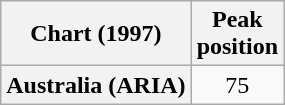<table class="wikitable plainrowheaders" style="text-align:center">
<tr>
<th scope="col">Chart (1997)</th>
<th scope="col">Peak<br>position</th>
</tr>
<tr>
<th scope="row">Australia (ARIA)</th>
<td>75</td>
</tr>
</table>
